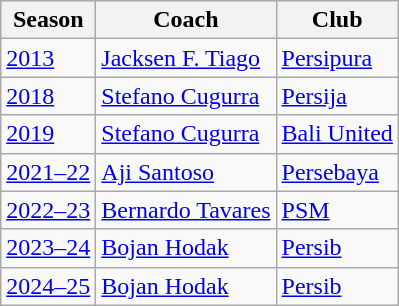<table class="wikitable sortable">
<tr>
<th scope="col">Season</th>
<th scope="col">Coach</th>
<th scope="col">Club</th>
</tr>
<tr>
<td><a href='#'>2013</a></td>
<td> <a href='#'>Jacksen F. Tiago</a></td>
<td><a href='#'>Persipura</a></td>
</tr>
<tr>
<td><a href='#'>2018</a></td>
<td> <a href='#'>Stefano Cugurra</a></td>
<td><a href='#'>Persija</a></td>
</tr>
<tr>
<td><a href='#'>2019</a></td>
<td> <a href='#'>Stefano Cugurra</a></td>
<td><a href='#'>Bali United</a></td>
</tr>
<tr>
<td><a href='#'>2021–22</a></td>
<td> <a href='#'>Aji Santoso</a></td>
<td><a href='#'>Persebaya</a></td>
</tr>
<tr>
<td><a href='#'>2022–23</a></td>
<td> <a href='#'>Bernardo Tavares</a></td>
<td><a href='#'>PSM</a></td>
</tr>
<tr>
<td><a href='#'>2023–24</a></td>
<td> <a href='#'>Bojan Hodak</a></td>
<td><a href='#'>Persib</a></td>
</tr>
<tr>
<td><a href='#'>2024–25</a></td>
<td> <a href='#'>Bojan Hodak</a></td>
<td><a href='#'>Persib</a></td>
</tr>
</table>
